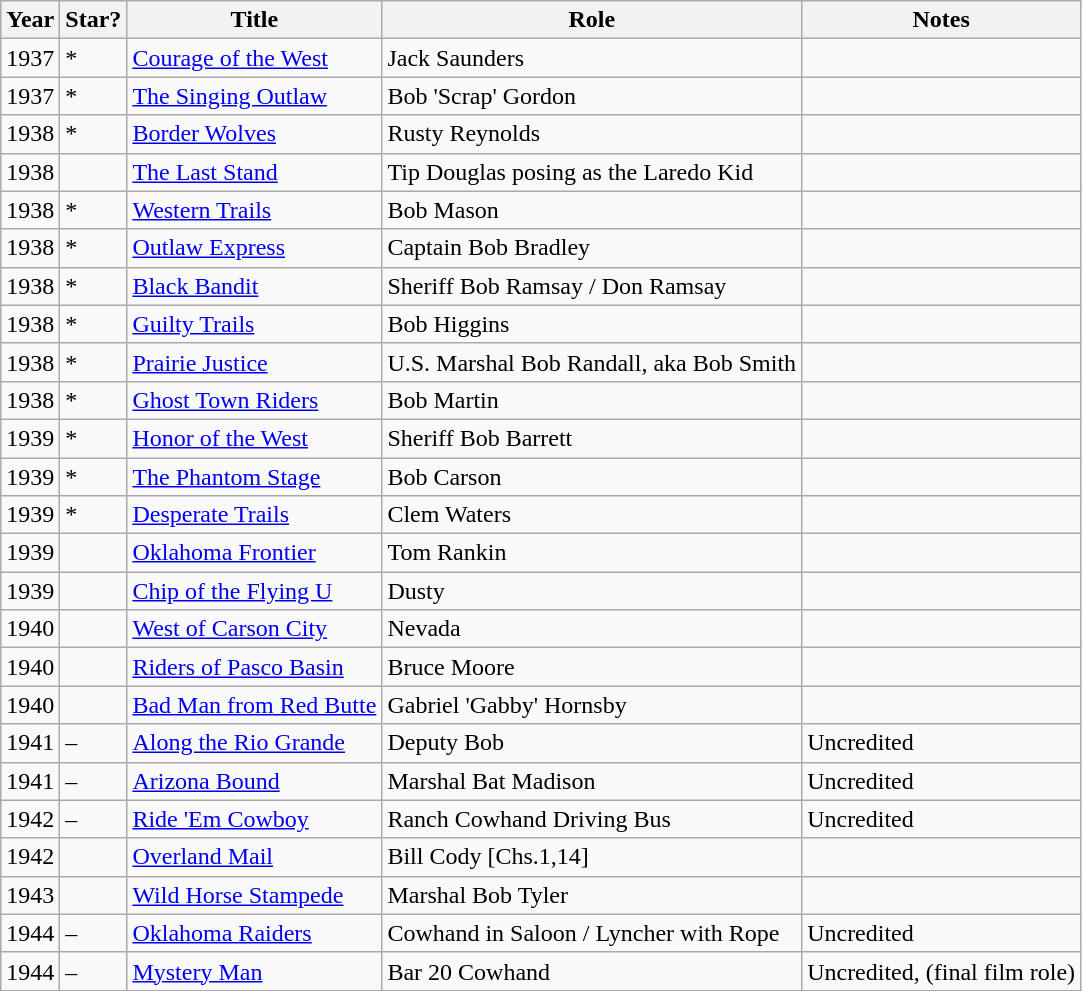<table class=wikitable>
<tr>
<th>Year</th>
<th>Star?</th>
<th>Title</th>
<th>Role</th>
<th>Notes</th>
</tr>
<tr>
<td>1937</td>
<td>*</td>
<td><a href='#'>Courage of the West</a></td>
<td>Jack Saunders</td>
<td></td>
</tr>
<tr>
<td>1937</td>
<td>*</td>
<td><a href='#'>The Singing Outlaw</a></td>
<td>Bob 'Scrap' Gordon</td>
<td></td>
</tr>
<tr>
<td>1938</td>
<td>*</td>
<td><a href='#'>Border Wolves</a></td>
<td>Rusty Reynolds</td>
<td></td>
</tr>
<tr>
<td>1938</td>
<td></td>
<td><a href='#'>The Last Stand</a></td>
<td>Tip Douglas posing as the Laredo Kid</td>
<td></td>
</tr>
<tr>
<td>1938</td>
<td>*</td>
<td><a href='#'>Western Trails</a></td>
<td>Bob Mason</td>
<td></td>
</tr>
<tr>
<td>1938</td>
<td>*</td>
<td><a href='#'>Outlaw Express</a></td>
<td>Captain Bob Bradley</td>
<td></td>
</tr>
<tr>
<td>1938</td>
<td>*</td>
<td><a href='#'>Black Bandit</a></td>
<td>Sheriff Bob Ramsay / Don Ramsay</td>
<td></td>
</tr>
<tr>
<td>1938</td>
<td>*</td>
<td><a href='#'>Guilty Trails</a></td>
<td>Bob Higgins</td>
<td></td>
</tr>
<tr>
<td>1938</td>
<td>*</td>
<td><a href='#'>Prairie Justice</a></td>
<td>U.S. Marshal Bob Randall, aka Bob Smith</td>
<td></td>
</tr>
<tr>
<td>1938</td>
<td>*</td>
<td><a href='#'>Ghost Town Riders</a></td>
<td>Bob Martin</td>
<td></td>
</tr>
<tr>
<td>1939</td>
<td>*</td>
<td><a href='#'>Honor of the West</a></td>
<td>Sheriff Bob Barrett</td>
<td></td>
</tr>
<tr>
<td>1939</td>
<td>*</td>
<td><a href='#'>The Phantom Stage</a></td>
<td>Bob Carson</td>
<td></td>
</tr>
<tr>
<td>1939</td>
<td>*</td>
<td><a href='#'>Desperate Trails</a></td>
<td>Clem Waters</td>
<td></td>
</tr>
<tr>
<td>1939</td>
<td></td>
<td><a href='#'>Oklahoma Frontier</a></td>
<td>Tom Rankin</td>
<td></td>
</tr>
<tr>
<td>1939</td>
<td></td>
<td><a href='#'>Chip of the Flying U</a></td>
<td>Dusty</td>
<td></td>
</tr>
<tr>
<td>1940</td>
<td></td>
<td><a href='#'>West of Carson City</a></td>
<td>Nevada</td>
<td></td>
</tr>
<tr>
<td>1940</td>
<td></td>
<td><a href='#'>Riders of Pasco Basin</a></td>
<td>Bruce Moore</td>
<td></td>
</tr>
<tr>
<td>1940</td>
<td></td>
<td><a href='#'>Bad Man from Red Butte</a></td>
<td>Gabriel 'Gabby' Hornsby</td>
<td></td>
</tr>
<tr>
<td>1941</td>
<td>–</td>
<td><a href='#'>Along the Rio Grande</a></td>
<td>Deputy Bob</td>
<td>Uncredited</td>
</tr>
<tr>
<td>1941</td>
<td>–</td>
<td><a href='#'>Arizona Bound</a></td>
<td>Marshal Bat Madison</td>
<td>Uncredited</td>
</tr>
<tr>
<td>1942</td>
<td>–</td>
<td><a href='#'>Ride 'Em Cowboy</a></td>
<td>Ranch Cowhand Driving Bus</td>
<td>Uncredited</td>
</tr>
<tr>
<td>1942</td>
<td></td>
<td><a href='#'>Overland Mail</a></td>
<td>Bill Cody [Chs.1,14]</td>
<td></td>
</tr>
<tr>
<td>1943</td>
<td></td>
<td><a href='#'>Wild Horse Stampede</a></td>
<td>Marshal Bob Tyler</td>
<td></td>
</tr>
<tr>
<td>1944</td>
<td>–</td>
<td><a href='#'>Oklahoma Raiders</a></td>
<td>Cowhand in Saloon / Lyncher with Rope</td>
<td>Uncredited</td>
</tr>
<tr>
<td>1944</td>
<td>–</td>
<td><a href='#'>Mystery Man</a></td>
<td>Bar 20 Cowhand</td>
<td>Uncredited, (final film role)</td>
</tr>
</table>
